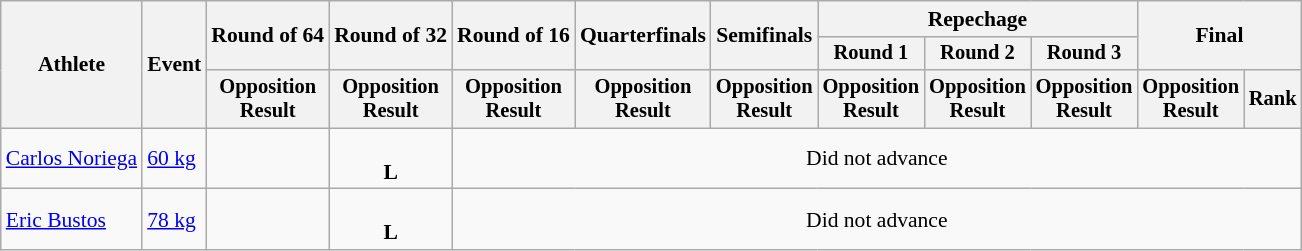<table class="wikitable" style="font-size:90%">
<tr>
<th rowspan="3">Athlete</th>
<th rowspan="3">Event</th>
<th rowspan="2">Round of 64</th>
<th rowspan="2">Round of 32</th>
<th rowspan="2">Round of 16</th>
<th rowspan="2">Quarterfinals</th>
<th rowspan="2">Semifinals</th>
<th colspan=3>Repechage</th>
<th rowspan="2" colspan=2>Final</th>
</tr>
<tr style="font-size:95%">
<th>Round 1</th>
<th>Round 2</th>
<th>Round 3</th>
</tr>
<tr style="font-size:95%">
<th>Opposition<br>Result</th>
<th>Opposition<br>Result</th>
<th>Opposition<br>Result</th>
<th>Opposition<br>Result</th>
<th>Opposition<br>Result</th>
<th>Opposition<br>Result</th>
<th>Opposition<br>Result</th>
<th>Opposition<br>Result</th>
<th>Opposition<br>Result</th>
<th>Rank</th>
</tr>
<tr align=center>
<td align=left><a href='#'>Carlos Noriega</a></td>
<td align=left><a href='#'>60 kg</a></td>
<td></td>
<td><br><strong>L</strong></td>
<td colspan=8>Did not advance</td>
</tr>
<tr align=center>
<td align=left><a href='#'>Eric Bustos</a></td>
<td align=left><a href='#'>78 kg</a></td>
<td></td>
<td><br><strong>L</strong></td>
<td colspan=8>Did not advance</td>
</tr>
</table>
